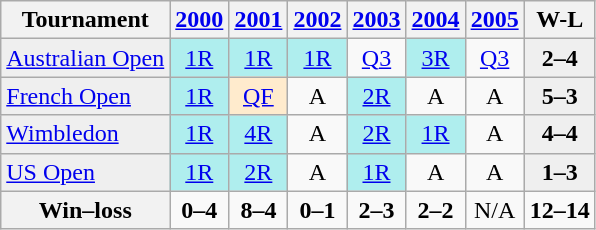<table class="wikitable">
<tr>
<th>Tournament</th>
<th><a href='#'>2000</a></th>
<th><a href='#'>2001</a></th>
<th><a href='#'>2002</a></th>
<th><a href='#'>2003</a></th>
<th><a href='#'>2004</a></th>
<th><a href='#'>2005</a></th>
<th>W-L</th>
</tr>
<tr>
<td style="background:#EFEFEF;"><a href='#'>Australian Open</a></td>
<td align="center" style="background:#afeeee;"><a href='#'>1R</a></td>
<td align="center" style="background:#afeeee;"><a href='#'>1R</a></td>
<td align="center" style="background:#afeeee;"><a href='#'>1R</a></td>
<td align="center"><a href='#'>Q3</a></td>
<td align="center" style="background:#afeeee;"><a href='#'>3R</a></td>
<td align="center"><a href='#'>Q3</a></td>
<td align="center" style="background:#EFEFEF;"><strong>2–4</strong></td>
</tr>
<tr>
<td style="background:#EFEFEF;"><a href='#'>French Open</a></td>
<td align="center" style="background:#afeeee;"><a href='#'>1R</a></td>
<td align="center" style="background:#ffebcd;"><a href='#'>QF</a></td>
<td align="center">A</td>
<td align="center" style="background:#afeeee;"><a href='#'>2R</a></td>
<td align="center">A</td>
<td align="center">A</td>
<td align="center" style="background:#EFEFEF;"><strong>5–3</strong></td>
</tr>
<tr>
<td style="background:#EFEFEF;"><a href='#'>Wimbledon</a></td>
<td align="center" style="background:#afeeee;"><a href='#'>1R</a></td>
<td align="center" style="background:#afeeee;"><a href='#'>4R</a></td>
<td align="center">A</td>
<td align="center" style="background:#afeeee;"><a href='#'>2R</a></td>
<td align="center" style="background:#afeeee;"><a href='#'>1R</a></td>
<td align="center">A</td>
<td align="center" style="background:#EFEFEF;"><strong>4–4</strong></td>
</tr>
<tr>
<td style="background:#EFEFEF;"><a href='#'>US Open</a></td>
<td align="center" style="background:#afeeee;"><a href='#'>1R</a></td>
<td align="center" style="background:#afeeee;"><a href='#'>2R</a></td>
<td align="center">A</td>
<td align="center" style="background:#afeeee;"><a href='#'>1R</a></td>
<td align="center">A</td>
<td align="center">A</td>
<td align="center" style="background:#EFEFEF;"><strong>1–3</strong></td>
</tr>
<tr>
<th>Win–loss</th>
<td align="center"><strong>0–4</strong></td>
<td align="center"><strong>8–4</strong></td>
<td align="center"><strong>0–1</strong></td>
<td align="center"><strong>2–3</strong></td>
<td align="center"><strong>2–2</strong></td>
<td align="center">N/A</td>
<td align="center"><strong>12–14</strong></td>
</tr>
</table>
